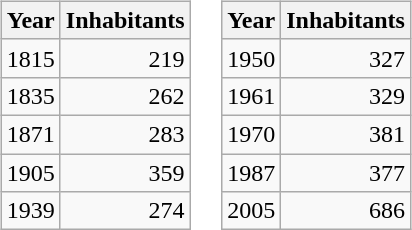<table border="0">
<tr>
<td valign="top"><br><table class="wikitable">
<tr>
<th>Year</th>
<th>Inhabitants</th>
</tr>
<tr>
<td>1815</td>
<td align="right">219</td>
</tr>
<tr>
<td>1835</td>
<td align="right">262</td>
</tr>
<tr>
<td>1871</td>
<td align="right">283</td>
</tr>
<tr>
<td>1905</td>
<td align="right">359</td>
</tr>
<tr>
<td>1939</td>
<td align="right">274</td>
</tr>
</table>
</td>
<td valign="top"><br><table class="wikitable">
<tr>
<th>Year</th>
<th>Inhabitants</th>
</tr>
<tr>
<td>1950</td>
<td align="right">327</td>
</tr>
<tr>
<td>1961</td>
<td align="right">329</td>
</tr>
<tr>
<td>1970</td>
<td align="right">381</td>
</tr>
<tr>
<td>1987</td>
<td align="right">377</td>
</tr>
<tr>
<td>2005</td>
<td align="right">686</td>
</tr>
</table>
</td>
</tr>
</table>
